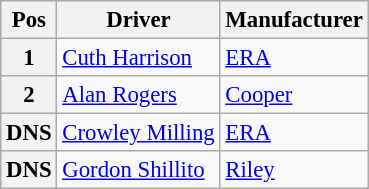<table class="wikitable" style="font-size: 95%;">
<tr>
<th>Pos</th>
<th>Driver</th>
<th>Manufacturer</th>
</tr>
<tr>
<th>1</th>
<td> <a href='#'>Cuth Harrison</a></td>
<td><a href='#'>ERA</a></td>
</tr>
<tr>
<th>2</th>
<td> <a href='#'>Alan Rogers</a></td>
<td><a href='#'>Cooper</a></td>
</tr>
<tr>
<th>DNS</th>
<td> <a href='#'>Crowley Milling</a></td>
<td><a href='#'>ERA</a></td>
</tr>
<tr>
<th>DNS</th>
<td> <a href='#'>Gordon Shillito</a></td>
<td><a href='#'>Riley</a></td>
</tr>
</table>
